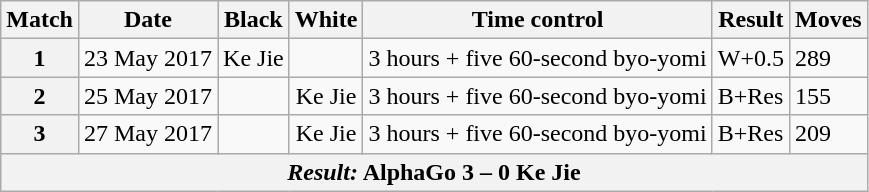<table class="wikitable" style="float:left;">
<tr>
<th scope="col">Match</th>
<th scope="col">Date</th>
<th scope="col">Black</th>
<th scope="col">White</th>
<th scope="col">Time control</th>
<th scope="col">Result</th>
<th scope="col">Moves</th>
</tr>
<tr>
<th>1</th>
<td>23 May 2017</td>
<td style="text-align:center">Ke Jie</td>
<td></td>
<td>3 hours + five 60-second byo-yomi</td>
<td>W+0.5</td>
<td>289</td>
</tr>
<tr>
<th>2</th>
<td>25 May 2017</td>
<td></td>
<td style="text-align:center">Ke Jie</td>
<td>3 hours + five 60-second byo-yomi</td>
<td>B+Res</td>
<td>155</td>
</tr>
<tr>
<th>3</th>
<td>27 May 2017</td>
<td></td>
<td style="text-align:center">Ke Jie</td>
<td>3 hours + five 60-second byo-yomi</td>
<td>B+Res</td>
<td>209</td>
</tr>
<tr>
<th colspan=7><em>Result:</em> AlphaGo 3 – 0 Ke Jie</th>
</tr>
</table>
